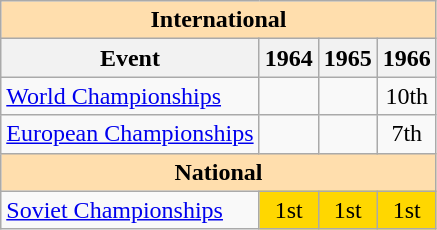<table class="wikitable" style="text-align:center">
<tr>
<th style="background-color: #ffdead; " colspan=4 align=center>International</th>
</tr>
<tr>
<th>Event</th>
<th>1964</th>
<th>1965</th>
<th>1966</th>
</tr>
<tr>
<td align=left><a href='#'>World Championships</a></td>
<td></td>
<td></td>
<td>10th</td>
</tr>
<tr>
<td align=left><a href='#'>European Championships</a></td>
<td></td>
<td></td>
<td>7th</td>
</tr>
<tr>
<th style="background-color: #ffdead; " colspan=4 align=center>National</th>
</tr>
<tr>
<td align=left><a href='#'>Soviet Championships</a></td>
<td bgcolor=gold>1st</td>
<td bgcolor=gold>1st</td>
<td bgcolor=gold>1st</td>
</tr>
</table>
